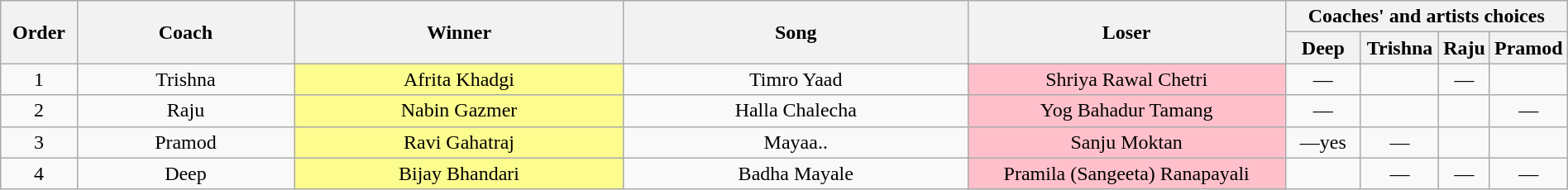<table class="wikitable plainrowheaders" style="text-align:center; width:100%;">
<tr>
<th scope="col" style="width:05%;" rowspan="2">Order</th>
<th scope="col" style="width:15%;" rowspan="2">Coach</th>
<th scope="col" style="width:23%;" rowspan="2">Winner</th>
<th scope="col" style="width:24%;" rowspan="2">Song</th>
<th scope="col" style="width:22%;" rowspan="2">Loser</th>
<th scope="col" style="width:20%;" colspan="4">Coaches' and artists choices</th>
</tr>
<tr>
<th scope="col" style="width:05%;">Deep</th>
<th scope="col" style="width:05%;">Trishna</th>
<th scope="col" style="width:05%;">Raju</th>
<th scope="col" style="width:05%;">Pramod</th>
</tr>
<tr>
<td scope="row">1</td>
<td>Trishna</td>
<td style="background:#fdfc8f;text-align:center;">Afrita Khadgi</td>
<td>Timro Yaad</td>
<td style="background:pink;text-align:center;">Shriya Rawal Chetri</td>
<td>—</td>
<td></td>
<td>—</td>
</tr>
<tr>
<td scope="row">2</td>
<td>Raju</td>
<td style="background:#fdfc8f;text-align:center;">Nabin Gazmer</td>
<td>Halla Chalecha</td>
<td style="background:pink;text-align:center;">Yog Bahadur Tamang</td>
<td>—</td>
<td></td>
<td></td>
<td>—</td>
</tr>
<tr>
<td scope="row">3</td>
<td>Pramod</td>
<td style="background:#fdfc8f;text-align:center;">Ravi Gahatraj</td>
<td>Mayaa..</td>
<td style="background:pink;text-align:center;">Sanju Moktan</td>
<td>—yes</td>
<td>—</td>
<td></td>
</tr>
<tr>
<td scope="row">4</td>
<td>Deep</td>
<td style="background:#fdfc8f;text-align:center;">Bijay Bhandari</td>
<td>Badha Mayale</td>
<td style="background:pink;text-align:center;">Pramila (Sangeeta) Ranapayali</td>
<td></td>
<td>—</td>
<td>—</td>
<td>—</td>
</tr>
</table>
